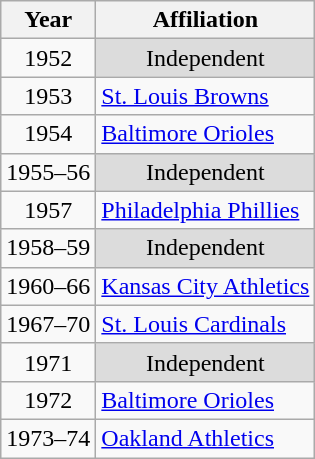<table class=wikitable>
<tr>
<th>Year</th>
<th>Affiliation</th>
</tr>
<tr>
<td align=center>1952</td>
<td style="background:#DCDCDC;" align=center>Independent</td>
</tr>
<tr>
<td align=center>1953</td>
<td><a href='#'>St. Louis Browns</a></td>
</tr>
<tr>
<td align=center>1954</td>
<td><a href='#'>Baltimore Orioles</a></td>
</tr>
<tr>
<td>1955–56</td>
<td style="background:#DCDCDC;" align=center>Independent</td>
</tr>
<tr>
<td align=center>1957</td>
<td><a href='#'>Philadelphia Phillies</a></td>
</tr>
<tr>
<td>1958–59</td>
<td style="background:#DCDCDC;" align=center>Independent</td>
</tr>
<tr>
<td>1960–66</td>
<td><a href='#'>Kansas City Athletics</a></td>
</tr>
<tr>
<td>1967–70</td>
<td><a href='#'>St. Louis Cardinals</a></td>
</tr>
<tr>
<td align=center>1971</td>
<td style="background:#DCDCDC;" align=center>Independent</td>
</tr>
<tr>
<td align=center>1972</td>
<td><a href='#'>Baltimore Orioles</a></td>
</tr>
<tr>
<td>1973–74</td>
<td><a href='#'>Oakland Athletics</a></td>
</tr>
</table>
